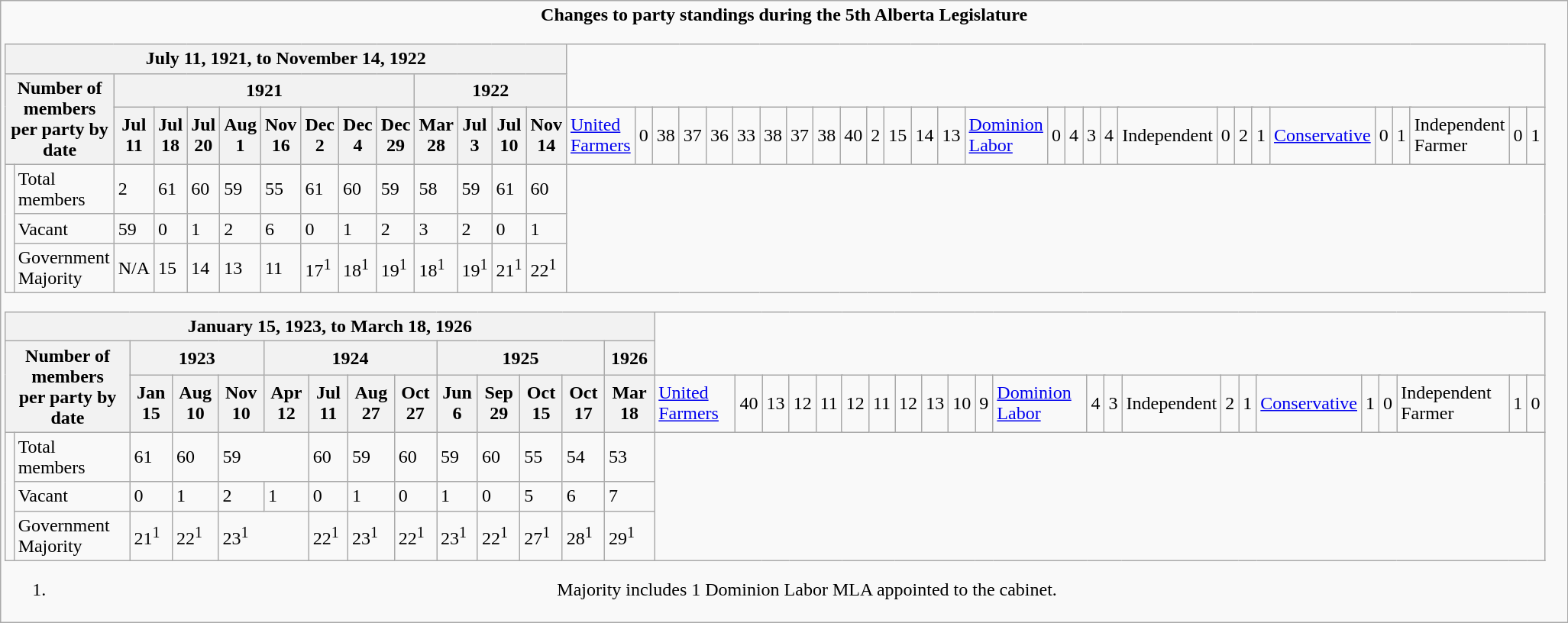<table class="wikitable">
<tr>
<td align=center><strong>Changes to party standings during the 5th Alberta Legislature</strong><br><table class="wikitable">
<tr>
<th colspan=14>July 11, 1921, to November 14, 1922</th>
</tr>
<tr>
<th colspan=2 rowspan=2>Number of members<br>per party by date</th>
<th colspan=8>1921</th>
<th colspan=4>1922</th>
</tr>
<tr>
<th>Jul 11</th>
<th>Jul 18</th>
<th>Jul 20</th>
<th>Aug 1</th>
<th>Nov 16</th>
<th>Dec 2</th>
<th>Dec 4</th>
<th>Dec 29</th>
<th>Mar 28</th>
<th>Jul 3</th>
<th>Jul 10</th>
<th>Nov 14<br></th>
<td><a href='#'>United Farmers</a></td>
<td>0</td>
<td>38</td>
<td>37</td>
<td>36</td>
<td>33</td>
<td colspan=3>38</td>
<td>37</td>
<td>38</td>
<td colspan=2>40<br></td>
<td>2</td>
<td colspan=5>15</td>
<td>14</td>
<td colspan=5>13<br></td>
<td><a href='#'>Dominion Labor</a></td>
<td>0</td>
<td colspan=3>4</td>
<td>3</td>
<td colspan=7>4<br></td>
<td>Independent</td>
<td>0</td>
<td colspan=10>2</td>
<td>1<br></td>
<td><a href='#'>Conservative</a></td>
<td>0</td>
<td colspan=11>1<br></td>
<td>Independent Farmer</td>
<td>0</td>
<td colspan=11>1</td>
</tr>
<tr>
<td rowspan=3></td>
<td>Total members</td>
<td>2</td>
<td>61</td>
<td>60</td>
<td>59</td>
<td>55</td>
<td>61</td>
<td>60</td>
<td>59</td>
<td>58</td>
<td>59</td>
<td>61</td>
<td>60</td>
</tr>
<tr>
<td>Vacant</td>
<td>59</td>
<td>0</td>
<td>1</td>
<td>2</td>
<td>6</td>
<td>0</td>
<td>1</td>
<td>2</td>
<td>3</td>
<td>2</td>
<td>0</td>
<td>1</td>
</tr>
<tr>
<td>Government Majority</td>
<td>N/A</td>
<td>15</td>
<td>14</td>
<td>13</td>
<td>11</td>
<td>17<sup>1</sup></td>
<td>18<sup>1</sup></td>
<td>19<sup>1</sup></td>
<td>18<sup>1</sup></td>
<td>19<sup>1</sup></td>
<td>21<sup>1</sup></td>
<td>22<sup>1</sup></td>
</tr>
</table>
<table class="wikitable collapsible innercollapse">
<tr>
<th colspan=14>January 15, 1923, to March 18, 1926</th>
</tr>
<tr>
<th colspan=2 rowspan=2>Number of members<br>per party by date</th>
<th colspan=3>1923</th>
<th colspan=4>1924</th>
<th colspan=4>1925</th>
<th>1926</th>
</tr>
<tr>
<th>Jan 15</th>
<th>Aug 10</th>
<th>Nov 10</th>
<th>Apr 12</th>
<th>Jul 11</th>
<th>Aug 27</th>
<th>Oct 27</th>
<th>Jun 6</th>
<th>Sep 29</th>
<th>Oct 15</th>
<th>Oct 17</th>
<th>Mar 18<br></th>
<td><a href='#'>United Farmers</a></td>
<td colspan=12>40<br></td>
<td>13</td>
<td>12</td>
<td colspan=2>11</td>
<td>12</td>
<td>11</td>
<td colspan=2>12</td>
<td>13</td>
<td colspan=2>10</td>
<td>9<br></td>
<td><a href='#'>Dominion Labor</a></td>
<td colspan=7>4</td>
<td colspan=5>3<br></td>
<td>Independent</td>
<td colspan=10>2</td>
<td colspan=2>1<br></td>
<td><a href='#'>Conservative</a></td>
<td colspan=9>1</td>
<td colspan=3>0<br></td>
<td>Independent Farmer</td>
<td colspan=9>1</td>
<td colspan=3>0</td>
</tr>
<tr>
<td rowspan=3></td>
<td>Total members</td>
<td>61</td>
<td>60</td>
<td colspan=2>59</td>
<td>60</td>
<td>59</td>
<td>60</td>
<td>59</td>
<td>60</td>
<td>55</td>
<td>54</td>
<td>53</td>
</tr>
<tr>
<td>Vacant</td>
<td>0</td>
<td>1</td>
<td>2</td>
<td>1</td>
<td>0</td>
<td>1</td>
<td>0</td>
<td>1</td>
<td>0</td>
<td>5</td>
<td>6</td>
<td>7</td>
</tr>
<tr>
<td>Government Majority</td>
<td>21<sup>1</sup></td>
<td>22<sup>1</sup></td>
<td colspan=2>23<sup>1</sup></td>
<td>22<sup>1</sup></td>
<td>23<sup>1</sup></td>
<td>22<sup>1</sup></td>
<td>23<sup>1</sup></td>
<td>22<sup>1</sup></td>
<td>27<sup>1</sup></td>
<td>28<sup>1</sup></td>
<td>29<sup>1</sup></td>
</tr>
</table>
<ol><li>Majority includes 1 Dominion Labor MLA appointed to the cabinet.</li></ol></td>
</tr>
</table>
